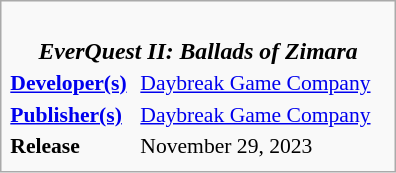<table class="infobox" style="float:right; width:264px; font-size:90%;">
<tr>
<td colspan=2 style="font-size:110%; text-align:center;"><br><strong><em>EverQuest II: Ballads of Zimara</em></strong><br></td>
</tr>
<tr>
<td><strong><a href='#'>Developer(s)</a></strong></td>
<td><a href='#'>Daybreak Game Company</a></td>
</tr>
<tr>
<td><strong><a href='#'>Publisher(s)</a></strong></td>
<td><a href='#'>Daybreak Game Company</a></td>
</tr>
<tr>
<td><strong>Release</strong></td>
<td>November 29, 2023</td>
</tr>
<tr>
</tr>
</table>
